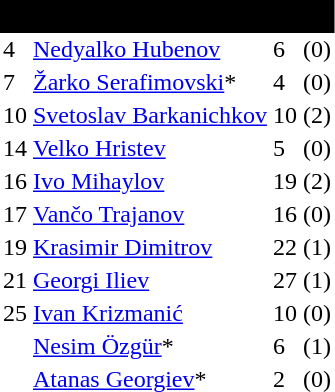<table class="toccolours" border="0" cellpadding="2" cellspacing="0" align="left" style="margin:0.5em;">
<tr>
<th colspan="4" align="center" bgcolor="#000000"><span>Midfielders</span></th>
</tr>
<tr>
<td>4</td>
<td> <a href='#'>Nedyalko Hubenov</a></td>
<td>6</td>
<td>(0)</td>
</tr>
<tr>
<td>7</td>
<td> <a href='#'>Žarko Serafimovski</a>*</td>
<td>4</td>
<td>(0)</td>
</tr>
<tr>
<td>10</td>
<td> <a href='#'>Svetoslav Barkanichkov</a></td>
<td>10</td>
<td>(2)</td>
</tr>
<tr>
<td>14</td>
<td> <a href='#'>Velko Hristev</a></td>
<td>5</td>
<td>(0)</td>
</tr>
<tr>
<td>16</td>
<td> <a href='#'>Ivo Mihaylov</a></td>
<td>19</td>
<td>(2)</td>
</tr>
<tr>
<td>17</td>
<td> <a href='#'>Vančo Trajanov</a></td>
<td>16</td>
<td>(0)</td>
</tr>
<tr>
<td>19</td>
<td> <a href='#'>Krasimir Dimitrov</a></td>
<td>22</td>
<td>(1)</td>
</tr>
<tr>
<td>21</td>
<td> <a href='#'>Georgi Iliev</a></td>
<td>27</td>
<td>(1)</td>
</tr>
<tr>
<td>25</td>
<td> <a href='#'>Ivan Krizmanić</a></td>
<td>10</td>
<td>(0)</td>
</tr>
<tr>
<td></td>
<td> <a href='#'>Nesim Özgür</a>*</td>
<td>6</td>
<td>(1)</td>
</tr>
<tr>
<td></td>
<td> <a href='#'>Atanas Georgiev</a>*</td>
<td>2</td>
<td>(0)</td>
</tr>
<tr>
</tr>
</table>
